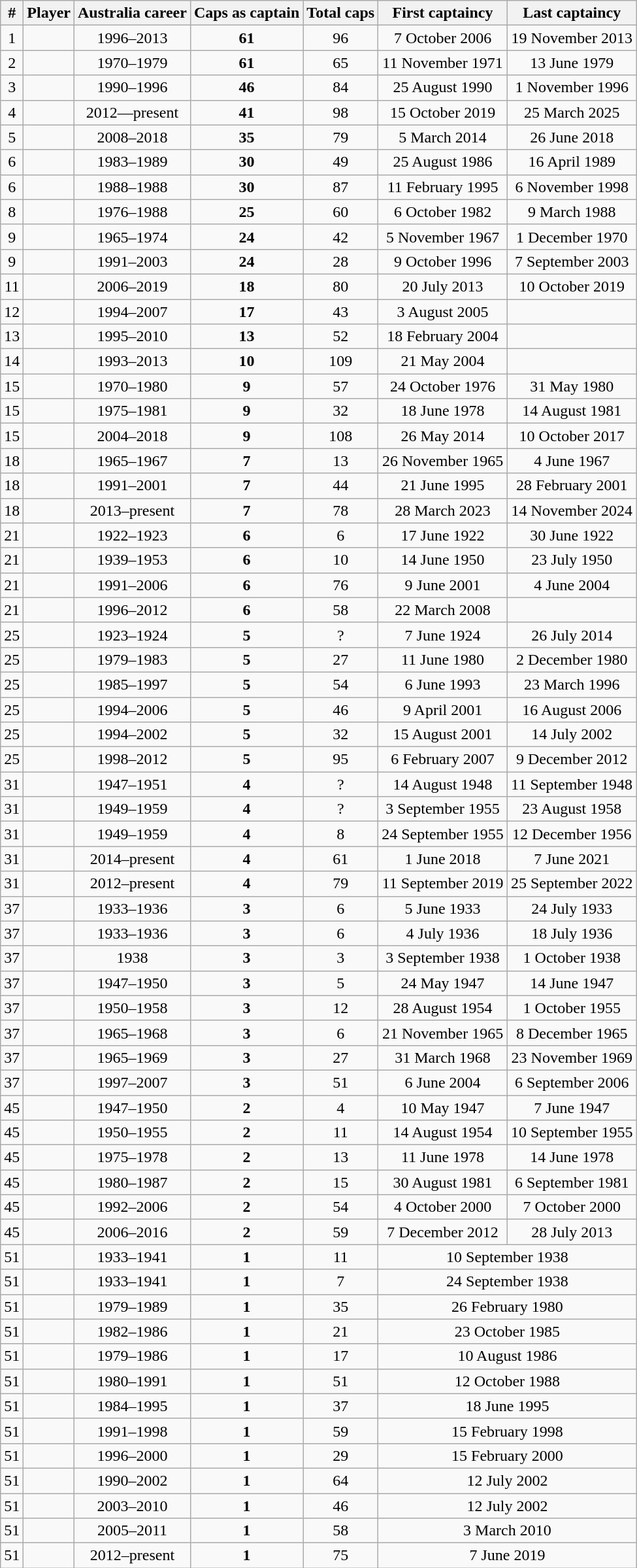<table class="wikitable sortable" style="text-align: center;">
<tr>
<th>#</th>
<th>Player</th>
<th>Australia career</th>
<th>Caps as captain</th>
<th>Total caps</th>
<th>First captaincy</th>
<th>Last captaincy</th>
</tr>
<tr>
<td>1</td>
<td style="text-align:left;"></td>
<td>1996–2013</td>
<td><strong>61</strong></td>
<td>96</td>
<td>7 October 2006</td>
<td>19 November 2013</td>
</tr>
<tr>
<td>2</td>
<td style="text-align:left;"></td>
<td>1970–1979</td>
<td><strong>61</strong></td>
<td>65</td>
<td>11 November 1971</td>
<td>13 June 1979</td>
</tr>
<tr>
<td>3</td>
<td style="text-align:left;"></td>
<td>1990–1996</td>
<td><strong>46</strong></td>
<td>84</td>
<td>25 August 1990</td>
<td>1 November 1996</td>
</tr>
<tr>
<td>4</td>
<td style="text-align:left;"><strong></strong></td>
<td>2012—present</td>
<td><strong>41</strong></td>
<td>98</td>
<td>15 October 2019</td>
<td>25 March 2025</td>
</tr>
<tr>
<td>5</td>
<td style="text-align:left;"></td>
<td>2008–2018</td>
<td><strong>35</strong></td>
<td>79</td>
<td>5 March 2014</td>
<td>26 June 2018</td>
</tr>
<tr>
<td>6</td>
<td style="text-align:left;"></td>
<td>1983–1989</td>
<td><strong>30</strong></td>
<td>49</td>
<td>25 August 1986</td>
<td>16 April 1989</td>
</tr>
<tr>
<td>6</td>
<td style="text-align:left;"></td>
<td>1988–1988</td>
<td><strong>30</strong></td>
<td>87</td>
<td>11 February 1995</td>
<td>6 November 1998</td>
</tr>
<tr>
<td>8</td>
<td style="text-align:left;"></td>
<td>1976–1988</td>
<td><strong>25</strong></td>
<td>60</td>
<td>6 October 1982</td>
<td>9 March 1988</td>
</tr>
<tr>
<td>9</td>
<td style="text-align:left;"></td>
<td>1965–1974</td>
<td><strong>24</strong></td>
<td>42</td>
<td>5 November 1967</td>
<td>1 December 1970</td>
</tr>
<tr>
<td>9</td>
<td style="text-align:left;"></td>
<td>1991–2003</td>
<td><strong>24</strong></td>
<td>28</td>
<td>9 October 1996</td>
<td>7 September 2003</td>
</tr>
<tr>
<td>11</td>
<td style="text-align:left;"></td>
<td>2006–2019</td>
<td><strong>18</strong></td>
<td>80</td>
<td>20 July 2013</td>
<td>10 October 2019</td>
</tr>
<tr>
<td>12</td>
<td style="text-align:left;"></td>
<td>1994–2007</td>
<td><strong>17</strong></td>
<td>43</td>
<td>3 August 2005</td>
<td></td>
</tr>
<tr>
<td>13</td>
<td style="text-align:left;"></td>
<td>1995–2010</td>
<td><strong>13</strong></td>
<td>52</td>
<td>18 February 2004</td>
<td></td>
</tr>
<tr>
<td>14</td>
<td style="text-align:left;"></td>
<td>1993–2013</td>
<td><strong>10</strong></td>
<td>109</td>
<td>21 May 2004</td>
<td></td>
</tr>
<tr>
<td>15</td>
<td style="text-align:left;"></td>
<td>1970–1980</td>
<td><strong>9</strong></td>
<td>57</td>
<td>24 October 1976</td>
<td>31 May 1980</td>
</tr>
<tr>
<td>15</td>
<td style="text-align:left;"></td>
<td>1975–1981</td>
<td><strong>9</strong></td>
<td>32</td>
<td>18 June 1978</td>
<td>14 August 1981</td>
</tr>
<tr>
<td>15</td>
<td style="text-align:left;"></td>
<td>2004–2018</td>
<td><strong>9</strong></td>
<td>108</td>
<td>26 May 2014</td>
<td>10 October 2017</td>
</tr>
<tr>
<td>18</td>
<td style="text-align:left;"></td>
<td>1965–1967</td>
<td><strong>7</strong></td>
<td>13</td>
<td>26 November 1965</td>
<td>4 June 1967</td>
</tr>
<tr>
<td>18</td>
<td style="text-align:left;"></td>
<td>1991–2001</td>
<td><strong>7</strong></td>
<td>44</td>
<td>21 June 1995</td>
<td>28 February 2001</td>
</tr>
<tr>
<td>18</td>
<td style="text-align:left;"><strong></strong></td>
<td>2013–present</td>
<td><strong>7</strong></td>
<td>78</td>
<td>28 March 2023</td>
<td>14 November 2024</td>
</tr>
<tr>
<td>21</td>
<td style="text-align:left;"></td>
<td>1922–1923</td>
<td><strong>6</strong></td>
<td>6</td>
<td>17 June 1922</td>
<td>30 June 1922</td>
</tr>
<tr>
<td>21</td>
<td style="text-align:left;"></td>
<td>1939–1953</td>
<td><strong>6</strong></td>
<td>10</td>
<td>14 June 1950</td>
<td>23 July 1950</td>
</tr>
<tr>
<td>21</td>
<td style="text-align:left;"></td>
<td>1991–2006</td>
<td><strong>6</strong></td>
<td>76</td>
<td>9 June 2001</td>
<td>4 June 2004</td>
</tr>
<tr>
<td>21</td>
<td style="text-align:left;"></td>
<td>1996–2012</td>
<td><strong>6</strong></td>
<td>58</td>
<td>22 March 2008</td>
<td></td>
</tr>
<tr>
<td>25</td>
<td style="text-align:left;"></td>
<td>1923–1924</td>
<td><strong>5</strong></td>
<td>?</td>
<td>7 June 1924</td>
<td>26 July 2014</td>
</tr>
<tr>
<td>25</td>
<td style="text-align:left;"></td>
<td>1979–1983</td>
<td><strong>5</strong></td>
<td>27</td>
<td>11 June 1980</td>
<td>2 December 1980</td>
</tr>
<tr>
<td>25</td>
<td style="text-align:left;"></td>
<td>1985–1997</td>
<td><strong>5</strong></td>
<td>54</td>
<td>6 June 1993</td>
<td>23 March 1996</td>
</tr>
<tr>
<td>25</td>
<td style="text-align:left;"></td>
<td>1994–2006</td>
<td><strong>5</strong></td>
<td>46</td>
<td>9 April 2001</td>
<td>16 August 2006</td>
</tr>
<tr>
<td>25</td>
<td style="text-align:left;"></td>
<td>1994–2002</td>
<td><strong>5</strong></td>
<td>32</td>
<td>15 August 2001</td>
<td>14 July 2002</td>
</tr>
<tr>
<td>25</td>
<td style="text-align:left;"></td>
<td>1998–2012</td>
<td><strong>5</strong></td>
<td>95</td>
<td>6 February 2007</td>
<td>9 December 2012</td>
</tr>
<tr>
<td>31</td>
<td style="text-align:left;"></td>
<td>1947–1951</td>
<td><strong>4</strong></td>
<td>?</td>
<td>14 August 1948</td>
<td>11 September 1948</td>
</tr>
<tr>
<td>31</td>
<td style="text-align:left;"></td>
<td>1949–1959</td>
<td><strong>4</strong></td>
<td>?</td>
<td>3 September 1955</td>
<td>23 August 1958</td>
</tr>
<tr>
<td>31</td>
<td style="text-align:left;"></td>
<td>1949–1959</td>
<td><strong>4</strong></td>
<td>8</td>
<td>24 September 1955</td>
<td>12 December 1956</td>
</tr>
<tr>
<td>31</td>
<td style="text-align:left;"><strong></strong></td>
<td>2014–present</td>
<td><strong>4</strong></td>
<td>61</td>
<td>1 June 2018</td>
<td>7 June 2021</td>
</tr>
<tr>
<td>31</td>
<td style="text-align:left;"><strong></strong></td>
<td>2012–present</td>
<td><strong>4</strong></td>
<td>79</td>
<td>11 September 2019</td>
<td>25 September 2022</td>
</tr>
<tr>
<td>37</td>
<td style="text-align:left;"></td>
<td>1933–1936</td>
<td><strong>3</strong></td>
<td>6</td>
<td>5 June 1933</td>
<td>24 July 1933</td>
</tr>
<tr>
<td>37</td>
<td style="text-align:left;"></td>
<td>1933–1936</td>
<td><strong>3</strong></td>
<td>6</td>
<td>4 July 1936</td>
<td>18 July 1936</td>
</tr>
<tr>
<td>37</td>
<td style="text-align:left;"></td>
<td>1938</td>
<td><strong>3</strong></td>
<td>3</td>
<td>3 September 1938</td>
<td>1 October 1938</td>
</tr>
<tr>
<td>37</td>
<td style="text-align:left;"></td>
<td>1947–1950</td>
<td><strong>3</strong></td>
<td>5</td>
<td>24 May 1947</td>
<td>14 June 1947</td>
</tr>
<tr>
<td>37</td>
<td style="text-align:left;"></td>
<td>1950–1958</td>
<td><strong>3</strong></td>
<td>12</td>
<td>28 August 1954</td>
<td>1 October 1955</td>
</tr>
<tr>
<td>37</td>
<td style="text-align:left;"></td>
<td>1965–1968</td>
<td><strong>3</strong></td>
<td>6</td>
<td>21 November 1965</td>
<td>8 December 1965</td>
</tr>
<tr>
<td>37</td>
<td style="text-align:left;"></td>
<td>1965–1969</td>
<td><strong>3</strong></td>
<td>27</td>
<td>31 March 1968</td>
<td>23 November 1969</td>
</tr>
<tr>
<td>37</td>
<td style="text-align:left;"></td>
<td>1997–2007</td>
<td><strong>3</strong></td>
<td>51</td>
<td>6 June 2004</td>
<td>6 September 2006</td>
</tr>
<tr>
<td>45</td>
<td style="text-align:left;"></td>
<td>1947–1950</td>
<td><strong>2</strong></td>
<td>4</td>
<td>10 May 1947</td>
<td>7 June 1947</td>
</tr>
<tr>
<td>45</td>
<td style="text-align:left;"></td>
<td>1950–1955</td>
<td><strong>2</strong></td>
<td>11</td>
<td>14 August 1954</td>
<td>10 September 1955</td>
</tr>
<tr>
<td>45</td>
<td style="text-align:left;"></td>
<td>1975–1978</td>
<td><strong>2</strong></td>
<td>13</td>
<td>11 June 1978</td>
<td>14 June 1978</td>
</tr>
<tr>
<td>45</td>
<td style="text-align:left;"></td>
<td>1980–1987</td>
<td><strong>2</strong></td>
<td>15</td>
<td>30 August 1981</td>
<td>6 September 1981</td>
</tr>
<tr>
<td>45</td>
<td style="text-align:left;"></td>
<td>1992–2006</td>
<td><strong>2</strong></td>
<td>54</td>
<td>4 October 2000</td>
<td>7 October 2000</td>
</tr>
<tr>
<td>45</td>
<td style="text-align:left;"></td>
<td>2006–2016</td>
<td><strong>2</strong></td>
<td>59</td>
<td>7 December 2012</td>
<td>28 July 2013</td>
</tr>
<tr>
<td>51</td>
<td style="text-align:left;"></td>
<td>1933–1941</td>
<td><strong>1</strong></td>
<td>11</td>
<td colspan="2">10 September 1938</td>
</tr>
<tr>
<td>51</td>
<td style="text-align:left;"></td>
<td>1933–1941</td>
<td><strong>1</strong></td>
<td>7</td>
<td colspan="2">24 September 1938</td>
</tr>
<tr>
<td>51</td>
<td style="text-align:left;"></td>
<td>1979–1989</td>
<td><strong>1</strong></td>
<td>35</td>
<td colspan="2">26 February 1980</td>
</tr>
<tr>
<td>51</td>
<td style="text-align:left;"></td>
<td>1982–1986</td>
<td><strong>1</strong></td>
<td>21</td>
<td colspan="2">23 October 1985</td>
</tr>
<tr>
<td>51</td>
<td style="text-align:left;"></td>
<td>1979–1986</td>
<td><strong>1</strong></td>
<td>17</td>
<td colspan="2">10 August 1986</td>
</tr>
<tr>
<td>51</td>
<td style="text-align:left;"></td>
<td>1980–1991</td>
<td><strong>1</strong></td>
<td>51</td>
<td colspan="2">12 October 1988</td>
</tr>
<tr>
<td>51</td>
<td style="text-align:left;"></td>
<td>1984–1995</td>
<td><strong>1</strong></td>
<td>37</td>
<td colspan="2">18 June 1995</td>
</tr>
<tr>
<td>51</td>
<td style="text-align:left;"></td>
<td>1991–1998</td>
<td><strong>1</strong></td>
<td>59</td>
<td colspan="2">15 February 1998</td>
</tr>
<tr>
<td>51</td>
<td style="text-align:left;"></td>
<td>1996–2000</td>
<td><strong>1</strong></td>
<td>29</td>
<td colspan="2">15 February 2000</td>
</tr>
<tr>
<td>51</td>
<td style="text-align:left;"></td>
<td>1990–2002</td>
<td><strong>1</strong></td>
<td>64</td>
<td colspan="2">12 July 2002</td>
</tr>
<tr>
<td>51</td>
<td style="text-align:left;"></td>
<td>2003–2010</td>
<td><strong>1</strong></td>
<td>46</td>
<td colspan="2">12 July 2002</td>
</tr>
<tr>
<td>51</td>
<td style="text-align:left;"></td>
<td>2005–2011</td>
<td><strong>1</strong></td>
<td>58</td>
<td colspan="2">3 March 2010</td>
</tr>
<tr>
<td>51</td>
<td style="text-align:left;"><strong></strong></td>
<td>2012–present</td>
<td><strong>1</strong></td>
<td>75</td>
<td colspan="2">7 June 2019</td>
</tr>
</table>
